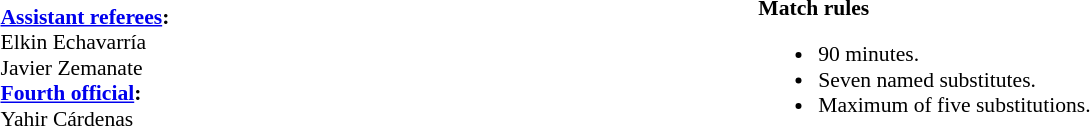<table width=100% style="font-size: 90%">
<tr>
<td><br><strong><a href='#'>Assistant referees</a>:</strong>
<br>Elkin Echavarría
<br>Javier Zemanate
<br><strong><a href='#'>Fourth official</a>:</strong>
<br>Yahir Cárdenas
<br></td>
<td style="width:60%; vertical-align:top"><br><strong>Match rules</strong><ul><li>90 minutes.</li><li>Seven named substitutes.</li><li>Maximum of five substitutions.</li></ul></td>
</tr>
</table>
